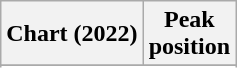<table class="wikitable sortable plainrowheaders" style="text-align:center">
<tr>
<th scope="col">Chart (2022)</th>
<th scope="col">Peak<br>position</th>
</tr>
<tr>
</tr>
<tr>
</tr>
</table>
